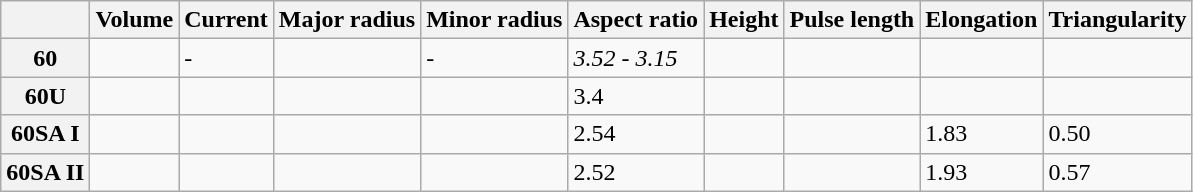<table class="wikitable">
<tr>
<th scope="col"></th>
<th scope="col">Volume</th>
<th scope="col">Current</th>
<th scope="col">Major radius</th>
<th scope="col">Minor radius</th>
<th>Aspect ratio</th>
<th>Height</th>
<th scope="col">Pulse length</th>
<th>Elongation</th>
<th>Triangularity</th>
</tr>
<tr>
<th>60</th>
<td></td>
<td><em> - </em></td>
<td></td>
<td><em> - </em></td>
<td><em>3.52 - 3.15</em></td>
<td></td>
<td></td>
<td></td>
<td></td>
</tr>
<tr>
<th scope="row">60U</th>
<td></td>
<td></td>
<td></td>
<td></td>
<td>3.4</td>
<td><em></em></td>
<td></td>
<td><em></em></td>
<td></td>
</tr>
<tr>
<th>60SA I</th>
<td></td>
<td></td>
<td></td>
<td></td>
<td>2.54</td>
<td></td>
<td></td>
<td>1.83</td>
<td>0.50</td>
</tr>
<tr>
<th>60SA II</th>
<td></td>
<td></td>
<td></td>
<td></td>
<td>2.52</td>
<td></td>
<td></td>
<td>1.93</td>
<td>0.57</td>
</tr>
</table>
